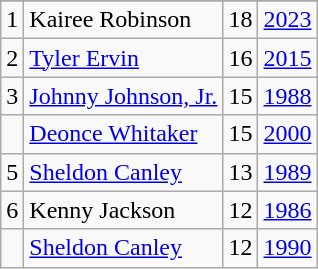<table class="wikitable">
<tr>
</tr>
<tr>
<td>1</td>
<td>Kairee Robinson</td>
<td>18</td>
<td><a href='#'>2023</a></td>
</tr>
<tr>
<td>2</td>
<td><a href='#'>Tyler Ervin</a></td>
<td>16</td>
<td><a href='#'>2015</a></td>
</tr>
<tr>
<td>3</td>
<td><a href='#'>Johnny Johnson, Jr.</a></td>
<td>15</td>
<td><a href='#'>1988</a></td>
</tr>
<tr>
<td></td>
<td><a href='#'>Deonce Whitaker</a></td>
<td>15</td>
<td><a href='#'>2000</a></td>
</tr>
<tr>
<td>5</td>
<td><a href='#'>Sheldon Canley</a></td>
<td>13</td>
<td><a href='#'>1989</a></td>
</tr>
<tr>
<td>6</td>
<td>Kenny Jackson</td>
<td>12</td>
<td><a href='#'>1986</a></td>
</tr>
<tr>
<td></td>
<td><a href='#'>Sheldon Canley</a></td>
<td>12</td>
<td><a href='#'>1990</a></td>
</tr>
</table>
